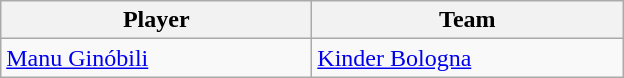<table class="wikitable" style="text-align: left">
<tr>
<th style="width:200px;">Player</th>
<th style="width:200px;">Team</th>
</tr>
<tr>
<td> <a href='#'>Manu Ginóbili</a></td>
<td> <a href='#'>Kinder Bologna</a></td>
</tr>
</table>
